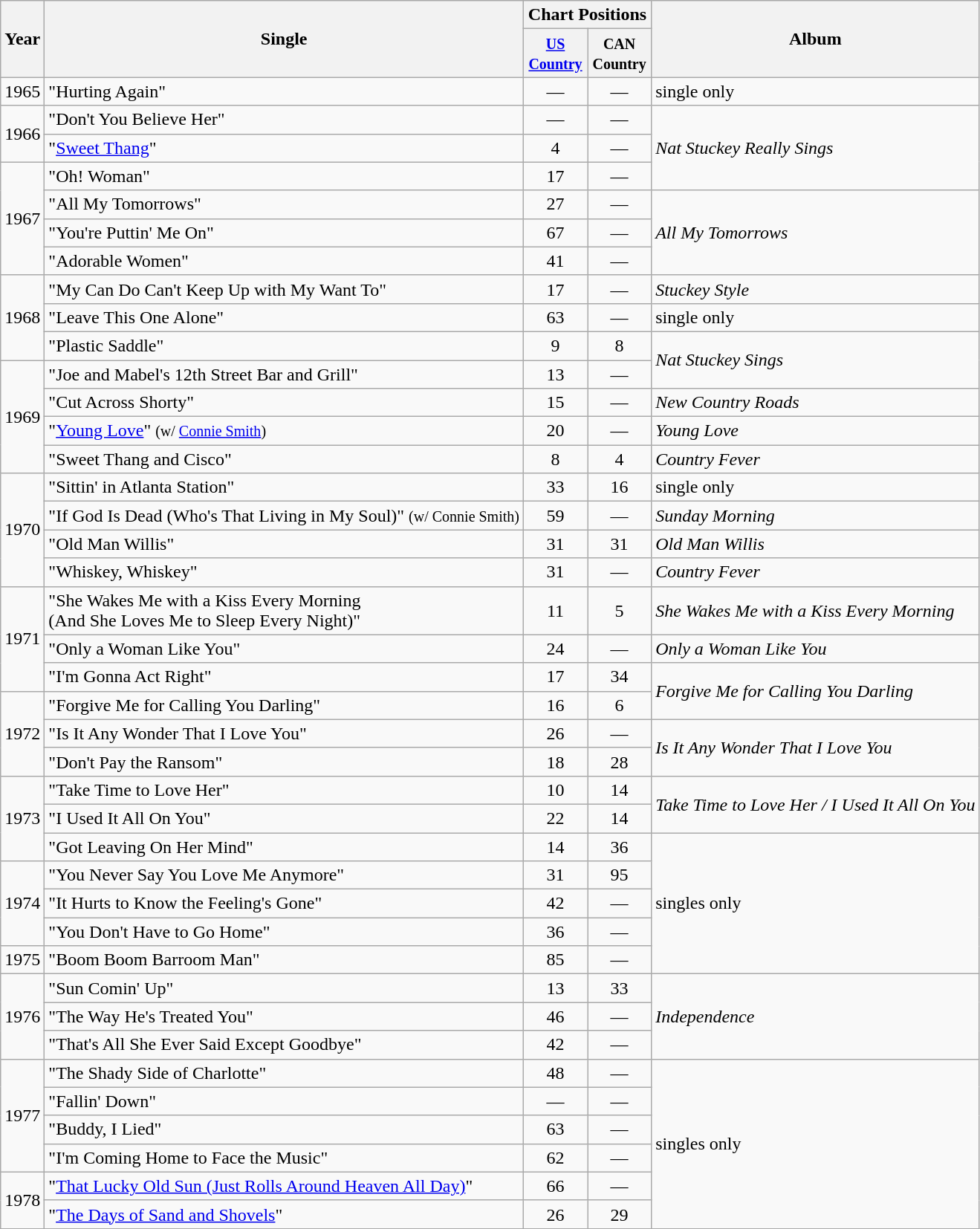<table class="wikitable">
<tr>
<th rowspan="2">Year</th>
<th rowspan="2">Single</th>
<th colspan="2">Chart Positions</th>
<th rowspan="2">Album</th>
</tr>
<tr>
<th width="50"><small><a href='#'>US Country</a></small></th>
<th width="50"><small>CAN Country</small></th>
</tr>
<tr>
<td>1965</td>
<td>"Hurting Again"</td>
<td align="center">—</td>
<td align="center">—</td>
<td>single only</td>
</tr>
<tr>
<td rowspan="2">1966</td>
<td>"Don't You Believe Her"</td>
<td align="center">—</td>
<td align="center">—</td>
<td rowspan="3"><em>Nat Stuckey Really Sings</em></td>
</tr>
<tr>
<td>"<a href='#'>Sweet Thang</a>"</td>
<td align="center">4</td>
<td align="center">—</td>
</tr>
<tr>
<td rowspan="4">1967</td>
<td>"Oh! Woman"</td>
<td align="center">17</td>
<td align="center">—</td>
</tr>
<tr>
<td>"All My Tomorrows"</td>
<td align="center">27</td>
<td align="center">—</td>
<td rowspan="3"><em>All My Tomorrows</em></td>
</tr>
<tr>
<td>"You're Puttin' Me On"</td>
<td align="center">67</td>
<td align="center">—</td>
</tr>
<tr>
<td>"Adorable Women"</td>
<td align="center">41</td>
<td align="center">—</td>
</tr>
<tr>
<td rowspan="3">1968</td>
<td>"My Can Do Can't Keep Up with My Want To"</td>
<td align="center">17</td>
<td align="center">—</td>
<td><em>Stuckey Style</em></td>
</tr>
<tr>
<td>"Leave This One Alone"</td>
<td align="center">63</td>
<td align="center">—</td>
<td>single only</td>
</tr>
<tr>
<td>"Plastic Saddle"</td>
<td align="center">9</td>
<td align="center">8</td>
<td rowspan="2"><em>Nat Stuckey Sings</em></td>
</tr>
<tr>
<td rowspan="4">1969</td>
<td>"Joe and Mabel's 12th Street Bar and Grill"</td>
<td align="center">13</td>
<td align="center">—</td>
</tr>
<tr>
<td>"Cut Across Shorty"</td>
<td align="center">15</td>
<td align="center">—</td>
<td><em>New Country Roads</em></td>
</tr>
<tr>
<td>"<a href='#'>Young Love</a>" <small>(w/ <a href='#'>Connie Smith</a>)</small></td>
<td align="center">20</td>
<td align="center">—</td>
<td><em>Young Love</em></td>
</tr>
<tr>
<td>"Sweet Thang and Cisco"</td>
<td align="center">8</td>
<td align="center">4</td>
<td><em>Country Fever</em></td>
</tr>
<tr>
<td rowspan="4">1970</td>
<td>"Sittin' in Atlanta Station"</td>
<td align="center">33</td>
<td align="center">16</td>
<td>single only</td>
</tr>
<tr>
<td>"If God Is Dead (Who's That Living in My Soul)" <small>(w/ Connie Smith)</small></td>
<td align="center">59</td>
<td align="center">—</td>
<td><em>Sunday Morning</em></td>
</tr>
<tr>
<td>"Old Man Willis"</td>
<td align="center">31</td>
<td align="center">31</td>
<td><em>Old Man Willis</em></td>
</tr>
<tr>
<td>"Whiskey, Whiskey"</td>
<td align="center">31</td>
<td align="center">—</td>
<td><em>Country Fever</em></td>
</tr>
<tr>
<td rowspan="3">1971</td>
<td>"She Wakes Me with a Kiss Every Morning<br>(And She Loves Me to Sleep Every Night)"</td>
<td align="center">11</td>
<td align="center">5</td>
<td><em>She Wakes Me with a Kiss Every Morning</em></td>
</tr>
<tr>
<td>"Only a Woman Like You"</td>
<td align="center">24</td>
<td align="center">—</td>
<td><em>Only a Woman Like You</em></td>
</tr>
<tr>
<td>"I'm Gonna Act Right"</td>
<td align="center">17</td>
<td align="center">34</td>
<td rowspan="2"><em>Forgive Me for Calling You Darling</em></td>
</tr>
<tr>
<td rowspan="3">1972</td>
<td>"Forgive Me for Calling You Darling"</td>
<td align="center">16</td>
<td align="center">6</td>
</tr>
<tr>
<td>"Is It Any Wonder That I Love You"</td>
<td align="center">26</td>
<td align="center">—</td>
<td rowspan="2"><em>Is It Any Wonder That I Love You</em></td>
</tr>
<tr>
<td>"Don't Pay the Ransom"</td>
<td align="center">18</td>
<td align="center">28</td>
</tr>
<tr>
<td rowspan="3">1973</td>
<td>"Take Time to Love Her"</td>
<td align="center">10</td>
<td align="center">14</td>
<td rowspan="2"><em>Take Time to Love Her / I Used It All On You</em></td>
</tr>
<tr>
<td>"I Used It All On You"</td>
<td align="center">22</td>
<td align="center">14</td>
</tr>
<tr>
<td>"Got Leaving On Her Mind"</td>
<td align="center">14</td>
<td align="center">36</td>
<td rowspan="5">singles only</td>
</tr>
<tr>
<td rowspan="3">1974</td>
<td>"You Never Say You Love Me Anymore"</td>
<td align="center">31</td>
<td align="center">95</td>
</tr>
<tr>
<td>"It Hurts to Know the Feeling's Gone"</td>
<td align="center">42</td>
<td align="center">—</td>
</tr>
<tr>
<td>"You Don't Have to Go Home"</td>
<td align="center">36</td>
<td align="center">—</td>
</tr>
<tr>
<td>1975</td>
<td>"Boom Boom Barroom Man"</td>
<td align="center">85</td>
<td align="center">—</td>
</tr>
<tr>
<td rowspan="3">1976</td>
<td>"Sun Comin' Up"</td>
<td align="center">13</td>
<td align="center">33</td>
<td rowspan="3"><em>Independence</em></td>
</tr>
<tr>
<td>"The Way He's Treated You"</td>
<td align="center">46</td>
<td align="center">—</td>
</tr>
<tr>
<td>"That's All She Ever Said Except Goodbye"</td>
<td align="center">42</td>
<td align="center">—</td>
</tr>
<tr>
<td rowspan="4">1977</td>
<td>"The Shady Side of Charlotte"</td>
<td align="center">48</td>
<td align="center">—</td>
<td rowspan="6">singles only</td>
</tr>
<tr>
<td>"Fallin' Down"</td>
<td align="center">—</td>
<td align="center">—</td>
</tr>
<tr>
<td>"Buddy, I Lied"</td>
<td align="center">63</td>
<td align="center">—</td>
</tr>
<tr>
<td>"I'm Coming Home to Face the Music"</td>
<td align="center">62</td>
<td align="center">—</td>
</tr>
<tr>
<td rowspan="2">1978</td>
<td>"<a href='#'>That Lucky Old Sun (Just Rolls Around Heaven All Day)</a>"</td>
<td align="center">66</td>
<td align="center">—</td>
</tr>
<tr>
<td>"<a href='#'>The Days of Sand and Shovels</a>"</td>
<td align="center">26</td>
<td align="center">29</td>
</tr>
</table>
